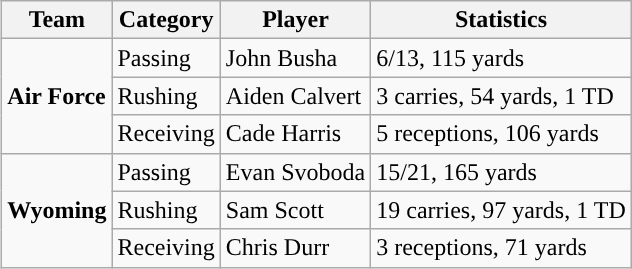<table class="wikitable" style="float: right;">
<tr>
<th>Team</th>
<th>Category</th>
<th>Player</th>
<th>Statistics</th>
</tr>
<tr>
<td rowspan=3><strong>Air Force</strong></td>
<td>Passing</td>
<td>John Busha</td>
<td>6/13, 115 yards</td>
</tr>
<tr>
<td>Rushing</td>
<td>Aiden Calvert</td>
<td>3 carries, 54 yards, 1 TD</td>
</tr>
<tr>
<td>Receiving</td>
<td>Cade Harris</td>
<td>5 receptions, 106 yards</td>
</tr>
<tr>
<td rowspan=3><strong>Wyoming</strong></td>
<td>Passing</td>
<td>Evan Svoboda</td>
<td>15/21, 165 yards</td>
</tr>
<tr>
<td>Rushing</td>
<td>Sam Scott</td>
<td>19 carries, 97 yards, 1 TD</td>
</tr>
<tr>
<td>Receiving</td>
<td>Chris Durr</td>
<td>3 receptions, 71 yards</td>
</tr>
</table>
